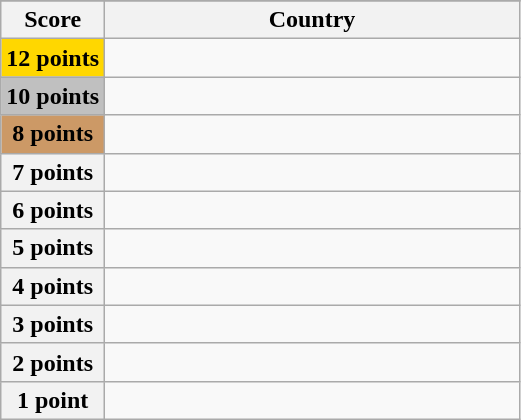<table class="wikitable">
<tr>
</tr>
<tr>
<th scope="col" width="20%">Score</th>
<th scope="col">Country</th>
</tr>
<tr>
<th scope="row" style="background:gold">12 points</th>
<td></td>
</tr>
<tr>
<th scope="row" style="background:silver">10 points</th>
<td></td>
</tr>
<tr>
<th scope="row" style="background:#CC9966">8 points</th>
<td></td>
</tr>
<tr>
<th scope="row">7 points</th>
<td></td>
</tr>
<tr>
<th scope="row">6 points</th>
<td></td>
</tr>
<tr>
<th scope="row">5 points</th>
<td></td>
</tr>
<tr>
<th scope="row">4 points</th>
<td></td>
</tr>
<tr>
<th scope="row">3 points</th>
<td></td>
</tr>
<tr>
<th scope="row">2 points</th>
<td></td>
</tr>
<tr>
<th scope="row">1 point</th>
<td></td>
</tr>
</table>
